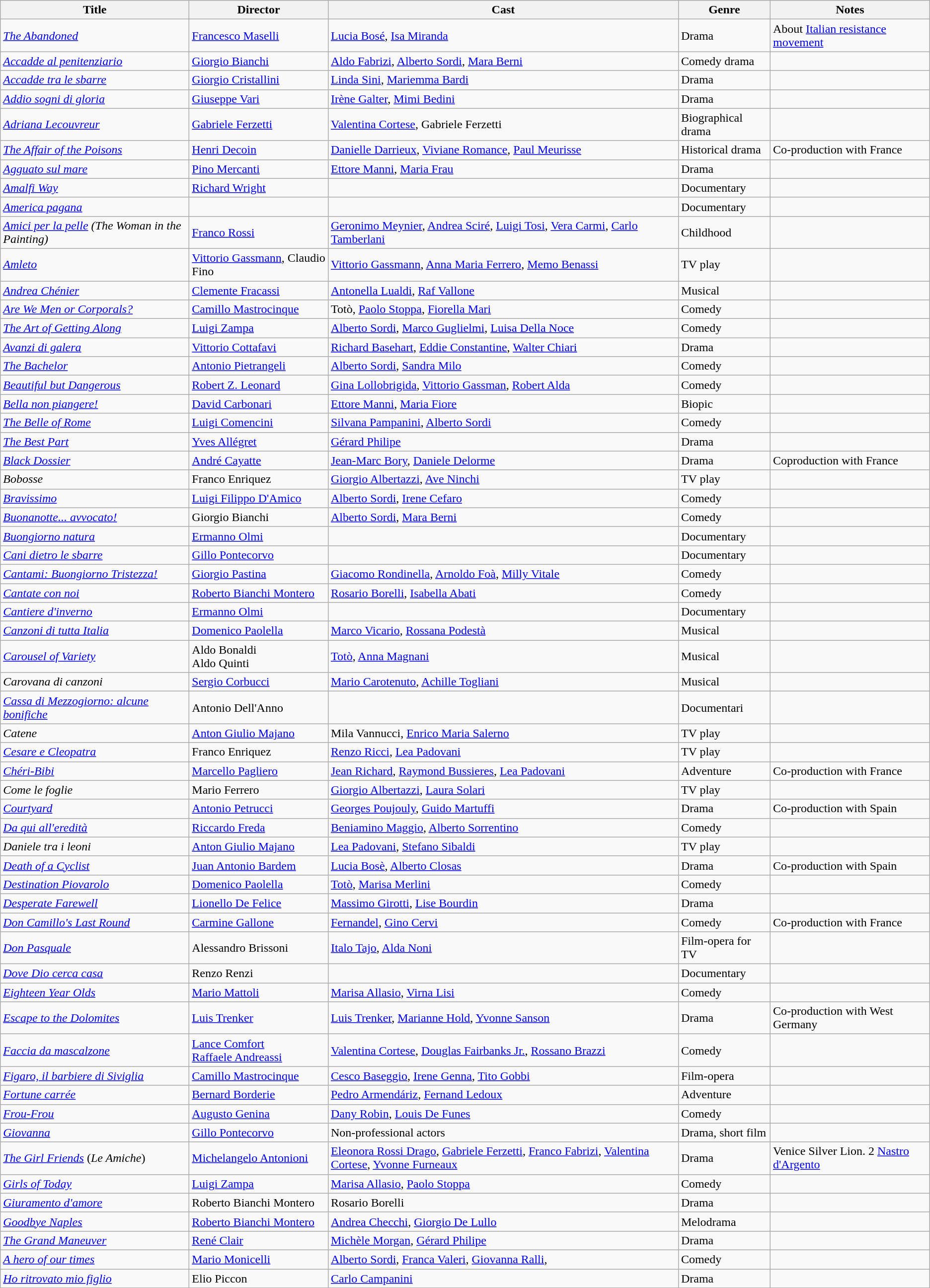<table class=wikitable>
<tr>
<th>Title</th>
<th>Director</th>
<th>Cast</th>
<th>Genre</th>
<th>Notes</th>
</tr>
<tr>
<td><em><a href='#'>The Abandoned</a></em></td>
<td><a href='#'>Francesco Maselli</a></td>
<td><a href='#'>Lucia Bosé</a>, <a href='#'>Isa Miranda</a></td>
<td>Drama</td>
<td>About <a href='#'>Italian resistance movement</a></td>
</tr>
<tr>
<td><em><a href='#'>Accadde al penitenziario</a></em></td>
<td><a href='#'>Giorgio Bianchi</a></td>
<td><a href='#'>Aldo Fabrizi</a>, <a href='#'>Alberto Sordi</a>, <a href='#'>Mara Berni</a></td>
<td>Comedy drama</td>
<td></td>
</tr>
<tr>
<td><em><a href='#'>Accadde tra le sbarre</a></em></td>
<td><a href='#'>Giorgio Cristallini</a></td>
<td><a href='#'>Linda Sini</a>, <a href='#'>Mariemma Bardi</a></td>
<td>Drama</td>
<td></td>
</tr>
<tr>
<td><em><a href='#'>Addio sogni di gloria</a></em></td>
<td><a href='#'>Giuseppe Vari</a></td>
<td><a href='#'>Irène Galter</a>, <a href='#'>Mimi Bedini</a></td>
<td>Drama</td>
<td></td>
</tr>
<tr>
<td><em><a href='#'>Adriana Lecouvreur</a></em></td>
<td><a href='#'>Gabriele Ferzetti</a></td>
<td><a href='#'>Valentina Cortese</a>, Gabriele Ferzetti</td>
<td>Biographical drama</td>
<td></td>
</tr>
<tr>
<td><em><a href='#'>The Affair of the Poisons</a></em></td>
<td><a href='#'>Henri Decoin</a></td>
<td><a href='#'>Danielle Darrieux</a>, <a href='#'>Viviane Romance</a>, <a href='#'>Paul Meurisse</a></td>
<td>Historical drama</td>
<td>Co-production with France</td>
</tr>
<tr>
<td><em><a href='#'>Agguato sul mare</a></em></td>
<td><a href='#'>Pino Mercanti</a></td>
<td><a href='#'>Ettore Manni</a>, <a href='#'>Maria Frau</a></td>
<td>Drama</td>
<td></td>
</tr>
<tr>
<td><em><a href='#'>Amalfi Way</a></em></td>
<td><a href='#'>Richard Wright</a></td>
<td></td>
<td>Documentary</td>
<td></td>
</tr>
<tr>
<td><em><a href='#'>America pagana</a></em></td>
<td></td>
<td></td>
<td>Documentary</td>
<td></td>
</tr>
<tr>
<td><em><a href='#'>Amici per la pelle</a></em> <em>(The Woman in the Painting)</em></td>
<td><a href='#'>Franco Rossi</a></td>
<td><a href='#'>Geronimo Meynier</a>, <a href='#'>Andrea Sciré</a>, <a href='#'>Luigi Tosi</a>, <a href='#'>Vera Carmi</a>, <a href='#'>Carlo Tamberlani</a></td>
<td>Childhood</td>
<td></td>
</tr>
<tr>
<td><em><a href='#'>Amleto</a></em></td>
<td><a href='#'>Vittorio Gassmann</a>, Claudio Fino</td>
<td><a href='#'>Vittorio Gassmann</a>, <a href='#'>Anna Maria Ferrero</a>, <a href='#'>Memo Benassi</a></td>
<td>TV play</td>
<td></td>
</tr>
<tr>
<td><em><a href='#'>Andrea Chénier</a></em></td>
<td><a href='#'>Clemente Fracassi</a></td>
<td><a href='#'>Antonella Lualdi</a>, <a href='#'>Raf Vallone</a></td>
<td>Musical</td>
<td></td>
</tr>
<tr>
<td><em><a href='#'>Are We Men or Corporals?</a></em></td>
<td><a href='#'>Camillo Mastrocinque</a></td>
<td>Totò, <a href='#'>Paolo Stoppa</a>, <a href='#'>Fiorella Mari</a></td>
<td>Comedy</td>
<td></td>
</tr>
<tr>
<td><em><a href='#'>The Art of Getting Along</a></em></td>
<td><a href='#'>Luigi Zampa</a></td>
<td><a href='#'>Alberto Sordi</a>, <a href='#'>Marco Guglielmi</a>, <a href='#'>Luisa Della Noce</a></td>
<td>Comedy</td>
<td></td>
</tr>
<tr>
<td><em><a href='#'>Avanzi di galera</a></em></td>
<td><a href='#'>Vittorio Cottafavi</a></td>
<td><a href='#'>Richard Basehart</a>, <a href='#'>Eddie Constantine</a>, <a href='#'>Walter Chiari</a></td>
<td>Drama</td>
<td></td>
</tr>
<tr>
<td><em><a href='#'>The Bachelor</a></em></td>
<td><a href='#'>Antonio Pietrangeli</a></td>
<td><a href='#'>Alberto Sordi</a>, <a href='#'>Sandra Milo</a></td>
<td>Comedy</td>
<td></td>
</tr>
<tr>
<td><em><a href='#'>Beautiful but Dangerous</a></em></td>
<td><a href='#'>Robert Z. Leonard</a></td>
<td><a href='#'>Gina Lollobrigida</a>, <a href='#'>Vittorio Gassman</a>, <a href='#'>Robert Alda</a></td>
<td>Comedy</td>
<td></td>
</tr>
<tr>
<td><em><a href='#'>Bella non piangere!</a></em></td>
<td><a href='#'>David Carbonari</a></td>
<td><a href='#'>Ettore Manni</a>, <a href='#'>Maria Fiore</a></td>
<td>Biopic</td>
<td></td>
</tr>
<tr>
<td><em><a href='#'>The Belle of Rome</a></em></td>
<td><a href='#'>Luigi Comencini</a></td>
<td><a href='#'>Silvana Pampanini</a>, <a href='#'>Alberto Sordi</a></td>
<td>Comedy</td>
<td></td>
</tr>
<tr>
<td><em><a href='#'>The Best Part</a></em></td>
<td><a href='#'>Yves Allégret</a></td>
<td><a href='#'>Gérard Philipe</a></td>
<td>Drama</td>
<td></td>
</tr>
<tr>
<td><em><a href='#'>Black Dossier</a></em></td>
<td><a href='#'>André Cayatte</a></td>
<td><a href='#'>Jean-Marc Bory</a>, <a href='#'>Daniele Delorme</a></td>
<td>Drama</td>
<td>Coproduction with France </td>
</tr>
<tr>
<td><em>Bobosse</em></td>
<td>Franco Enriquez</td>
<td><a href='#'>Giorgio Albertazzi</a>, <a href='#'>Ave Ninchi</a></td>
<td>TV play</td>
<td></td>
</tr>
<tr>
<td><em><a href='#'>Bravissimo</a></em></td>
<td><a href='#'>Luigi Filippo D'Amico</a></td>
<td><a href='#'>Alberto Sordi</a>, <a href='#'>Irene Cefaro</a></td>
<td>Comedy</td>
<td></td>
</tr>
<tr>
<td><em><a href='#'>Buonanotte... avvocato!</a></em></td>
<td>Giorgio Bianchi</td>
<td><a href='#'>Alberto Sordi</a>, <a href='#'>Mara Berni</a></td>
<td>Comedy</td>
<td></td>
</tr>
<tr>
<td><em><a href='#'>Buongiorno natura</a></em></td>
<td><a href='#'>Ermanno Olmi</a></td>
<td></td>
<td>Documentary</td>
<td></td>
</tr>
<tr>
<td><em><a href='#'>Cani dietro le sbarre</a></em></td>
<td><a href='#'>Gillo Pontecorvo</a></td>
<td></td>
<td>Documentary</td>
<td></td>
</tr>
<tr>
<td><em><a href='#'>Cantami: Buongiorno Tristezza!</a></em></td>
<td><a href='#'>Giorgio Pastina</a></td>
<td><a href='#'>Giacomo Rondinella</a>, <a href='#'>Arnoldo Foà</a>, <a href='#'>Milly Vitale</a></td>
<td>Comedy</td>
<td></td>
</tr>
<tr>
<td><em><a href='#'>Cantate con noi</a></em></td>
<td><a href='#'>Roberto Bianchi Montero</a></td>
<td><a href='#'>Rosario Borelli</a>, <a href='#'>Isabella Abati</a></td>
<td>Comedy</td>
<td></td>
</tr>
<tr>
<td><em><a href='#'>Cantiere d'inverno</a></em></td>
<td><a href='#'>Ermanno Olmi</a></td>
<td></td>
<td>Documentary</td>
<td></td>
</tr>
<tr>
<td><em><a href='#'>Canzoni di tutta Italia</a></em></td>
<td><a href='#'>Domenico Paolella</a></td>
<td><a href='#'>Marco Vicario</a>, <a href='#'>Rossana Podestà</a></td>
<td>Musical</td>
<td></td>
</tr>
<tr>
<td><em><a href='#'>Carousel of Variety</a></em></td>
<td>Aldo Bonaldi<br>Aldo Quinti</td>
<td><a href='#'>Totò</a>, <a href='#'>Anna Magnani</a></td>
<td>Musical</td>
<td></td>
</tr>
<tr>
<td><em>Carovana di canzoni</em></td>
<td><a href='#'>Sergio Corbucci</a></td>
<td><a href='#'>Mario Carotenuto</a>, <a href='#'>Achille Togliani</a></td>
<td>Musical</td>
<td></td>
</tr>
<tr>
<td><em><a href='#'>Cassa di Mezzogiorno: alcune bonifiche</a></em></td>
<td>Antonio Dell'Anno</td>
<td></td>
<td>Documentari</td>
<td></td>
</tr>
<tr>
<td><em>Catene</em></td>
<td><a href='#'>Anton Giulio Majano</a></td>
<td>Mila Vannucci, <a href='#'>Enrico Maria Salerno</a></td>
<td>TV play</td>
<td></td>
</tr>
<tr>
<td><em><a href='#'>Cesare e Cleopatra</a></em></td>
<td>Franco Enriquez</td>
<td><a href='#'>Renzo Ricci</a>, <a href='#'>Lea Padovani</a></td>
<td>TV play</td>
<td></td>
</tr>
<tr>
<td><em><a href='#'>Chéri-Bibi</a></em></td>
<td><a href='#'>Marcello Pagliero</a></td>
<td><a href='#'>Jean Richard</a>, <a href='#'>Raymond Bussieres</a>, <a href='#'>Lea Padovani</a></td>
<td>Adventure</td>
<td>Co-production with France</td>
</tr>
<tr>
<td><em>Come le foglie</em></td>
<td>Mario Ferrero</td>
<td><a href='#'>Giorgio Albertazzi</a>, <a href='#'>Laura Solari</a></td>
<td>TV play</td>
<td></td>
</tr>
<tr>
<td><em><a href='#'>Courtyard</a></em></td>
<td><a href='#'>Antonio Petrucci</a></td>
<td><a href='#'>Georges Poujouly</a>, <a href='#'>Guido Martuffi</a></td>
<td>Drama</td>
<td>Co-production with Spain</td>
</tr>
<tr>
<td><em><a href='#'>Da qui all'eredità</a></em></td>
<td><a href='#'>Riccardo Freda</a></td>
<td><a href='#'>Beniamino Maggio</a>, <a href='#'>Alberto Sorrentino</a></td>
<td>Comedy</td>
<td></td>
</tr>
<tr>
<td><em>Daniele tra i leoni</em></td>
<td><a href='#'>Anton Giulio Majano</a></td>
<td><a href='#'>Lea Padovani</a>, <a href='#'>Stefano Sibaldi</a></td>
<td>TV play</td>
<td></td>
</tr>
<tr>
<td><em><a href='#'>Death of a Cyclist</a></em></td>
<td><a href='#'>Juan Antonio Bardem</a></td>
<td><a href='#'>Lucia Bosè</a>, <a href='#'>Alberto Closas</a></td>
<td>Drama</td>
<td>Co-production with Spain</td>
</tr>
<tr>
<td><em><a href='#'>Destination Piovarolo</a></em></td>
<td><a href='#'>Domenico Paolella</a></td>
<td><a href='#'>Totò</a>, <a href='#'>Marisa Merlini</a></td>
<td>Comedy</td>
<td></td>
</tr>
<tr>
<td><em><a href='#'>Desperate Farewell</a></em></td>
<td><a href='#'>Lionello De Felice</a></td>
<td><a href='#'>Massimo Girotti</a>, <a href='#'>Lise Bourdin</a></td>
<td>Drama</td>
<td></td>
</tr>
<tr>
<td><em><a href='#'>Don Camillo's Last Round</a></em></td>
<td><a href='#'>Carmine Gallone</a></td>
<td><a href='#'>Fernandel</a>, <a href='#'>Gino Cervi</a></td>
<td>Comedy</td>
<td>Co-production with France</td>
</tr>
<tr>
<td><em><a href='#'>Don Pasquale</a></em></td>
<td>Alessandro Brissoni</td>
<td><a href='#'>Italo Tajo</a>, <a href='#'>Alda Noni</a></td>
<td>Film-opera for TV</td>
<td></td>
</tr>
<tr>
<td><em><a href='#'>Dove Dio cerca casa</a></em></td>
<td>Renzo Renzi</td>
<td></td>
<td>Documentary</td>
<td></td>
</tr>
<tr>
<td><em><a href='#'>Eighteen Year Olds</a></em></td>
<td><a href='#'>Mario Mattoli</a></td>
<td><a href='#'>Marisa Allasio</a>, <a href='#'>Virna Lisi</a></td>
<td>Comedy</td>
<td></td>
</tr>
<tr>
<td><em><a href='#'>Escape to the Dolomites</a></em></td>
<td><a href='#'>Luis Trenker</a></td>
<td><a href='#'>Luis Trenker</a>, <a href='#'>Marianne Hold</a>, <a href='#'>Yvonne Sanson</a></td>
<td>Drama</td>
<td>Co-production with West Germany</td>
</tr>
<tr>
<td><em><a href='#'>Faccia da mascalzone</a></em></td>
<td><a href='#'>Lance Comfort</a><br><a href='#'>Raffaele Andreassi</a></td>
<td><a href='#'>Valentina Cortese</a>, <a href='#'>Douglas Fairbanks Jr.</a>, <a href='#'>Rossano Brazzi</a></td>
<td>Comedy</td>
<td></td>
</tr>
<tr>
<td><em><a href='#'>Figaro, il barbiere di Siviglia</a></em></td>
<td><a href='#'>Camillo Mastrocinque</a></td>
<td><a href='#'>Cesco Baseggio</a>, <a href='#'>Irene Genna</a>, <a href='#'>Tito Gobbi</a></td>
<td>Film-opera</td>
<td></td>
</tr>
<tr>
<td><em><a href='#'>Fortune carrée</a></em></td>
<td><a href='#'>Bernard Borderie</a></td>
<td><a href='#'>Pedro Armendáriz</a>, <a href='#'>Fernand Ledoux</a></td>
<td>Adventure</td>
<td></td>
</tr>
<tr>
<td><em><a href='#'>Frou-Frou</a></em></td>
<td><a href='#'>Augusto Genina</a></td>
<td><a href='#'>Dany Robin</a>, <a href='#'>Louis De Funes</a></td>
<td>Comedy</td>
<td></td>
</tr>
<tr>
<td><em><a href='#'>Giovanna</a></em></td>
<td><a href='#'>Gillo Pontecorvo</a></td>
<td>Non-professional actors</td>
<td>Drama, short film</td>
<td></td>
</tr>
<tr>
<td><em><a href='#'>The Girl Friends</a></em> (<em>Le Amiche</em>)</td>
<td><a href='#'>Michelangelo Antonioni</a></td>
<td><a href='#'>Eleonora Rossi Drago</a>, <a href='#'>Gabriele Ferzetti</a>, <a href='#'>Franco Fabrizi</a>, <a href='#'>Valentina Cortese</a>, <a href='#'>Yvonne Furneaux</a></td>
<td>Drama</td>
<td>Venice Silver Lion. 2 <a href='#'>Nastro d'Argento</a></td>
</tr>
<tr>
<td><em><a href='#'>Girls of Today</a></em></td>
<td><a href='#'>Luigi Zampa</a></td>
<td><a href='#'>Marisa Allasio</a>, <a href='#'>Paolo Stoppa</a></td>
<td>Comedy</td>
<td></td>
</tr>
<tr>
<td><em><a href='#'>Giuramento d'amore</a></em></td>
<td>Roberto Bianchi Montero</td>
<td>Rosario Borelli</td>
<td>Drama</td>
<td></td>
</tr>
<tr>
<td><em><a href='#'>Goodbye Naples</a></em></td>
<td><a href='#'>Roberto Bianchi Montero</a></td>
<td><a href='#'>Andrea Checchi</a>, <a href='#'>Giorgio De Lullo</a></td>
<td>Melodrama</td>
<td></td>
</tr>
<tr>
<td><em><a href='#'>The Grand Maneuver</a></em></td>
<td><a href='#'>René Clair</a></td>
<td><a href='#'>Michèle Morgan</a>, <a href='#'>Gérard Philipe</a></td>
<td>Drama</td>
<td></td>
</tr>
<tr>
<td><em><a href='#'>A hero of our times</a></em></td>
<td><a href='#'>Mario Monicelli</a></td>
<td><a href='#'>Alberto Sordi</a>, <a href='#'>Franca Valeri</a>, <a href='#'>Giovanna Ralli</a>,</td>
<td>Comedy</td>
<td></td>
</tr>
<tr>
<td><em><a href='#'>Ho ritrovato mio figlio</a></em></td>
<td>Elio Piccon</td>
<td><a href='#'>Carlo Campanini</a></td>
<td>Drama</td>
<td></td>
</tr>
<tr>
</tr>
</table>
